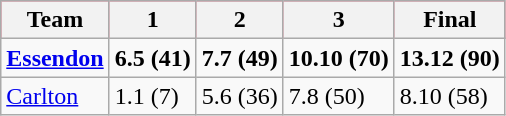<table class="wikitable" | align="left">
<tr bgcolor="#FF0033">
<th>Team</th>
<th>1</th>
<th>2</th>
<th>3</th>
<th>Final</th>
</tr>
<tr>
<td><strong><a href='#'>Essendon</a></strong></td>
<td><strong>6.5 (41)</strong></td>
<td><strong>7.7 (49)</strong></td>
<td><strong>10.10 (70)</strong></td>
<td><strong>13.12 (90)</strong></td>
</tr>
<tr>
<td><a href='#'>Carlton</a></td>
<td>1.1 (7)</td>
<td>5.6 (36)</td>
<td>7.8 (50)</td>
<td>8.10 (58)</td>
</tr>
</table>
